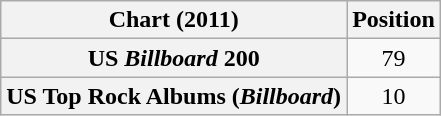<table class="wikitable sortable plainrowheaders" style="text-align:center">
<tr>
<th scope="col">Chart (2011)</th>
<th scope="col">Position</th>
</tr>
<tr>
<th scope="row">US <em>Billboard</em> 200</th>
<td>79</td>
</tr>
<tr>
<th scope="row">US Top Rock Albums (<em>Billboard</em>)</th>
<td>10</td>
</tr>
</table>
